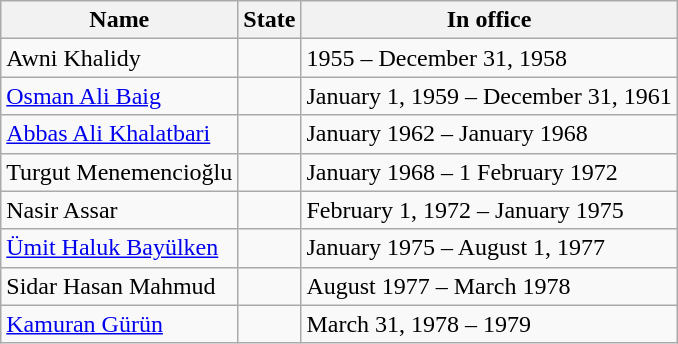<table class="wikitable">
<tr>
<th>Name</th>
<th>State</th>
<th>In office</th>
</tr>
<tr>
<td>Awni Khalidy</td>
<td></td>
<td>1955 – December 31, 1958</td>
</tr>
<tr>
<td><a href='#'>Osman Ali Baig</a></td>
<td></td>
<td>January 1, 1959 – December 31, 1961</td>
</tr>
<tr>
<td><a href='#'>Abbas Ali Khalatbari</a></td>
<td></td>
<td>January 1962 – January 1968</td>
</tr>
<tr>
<td>Turgut Menemencioğlu</td>
<td></td>
<td>January 1968 – 1 February 1972</td>
</tr>
<tr>
<td>Nasir Assar</td>
<td></td>
<td>February 1, 1972 – January 1975</td>
</tr>
<tr>
<td><a href='#'>Ümit Haluk Bayülken</a></td>
<td></td>
<td>January 1975 – August 1, 1977</td>
</tr>
<tr>
<td>Sidar Hasan Mahmud</td>
<td></td>
<td>August 1977 – March 1978</td>
</tr>
<tr>
<td><a href='#'>Kamuran Gürün</a></td>
<td></td>
<td>March 31, 1978 – 1979</td>
</tr>
</table>
